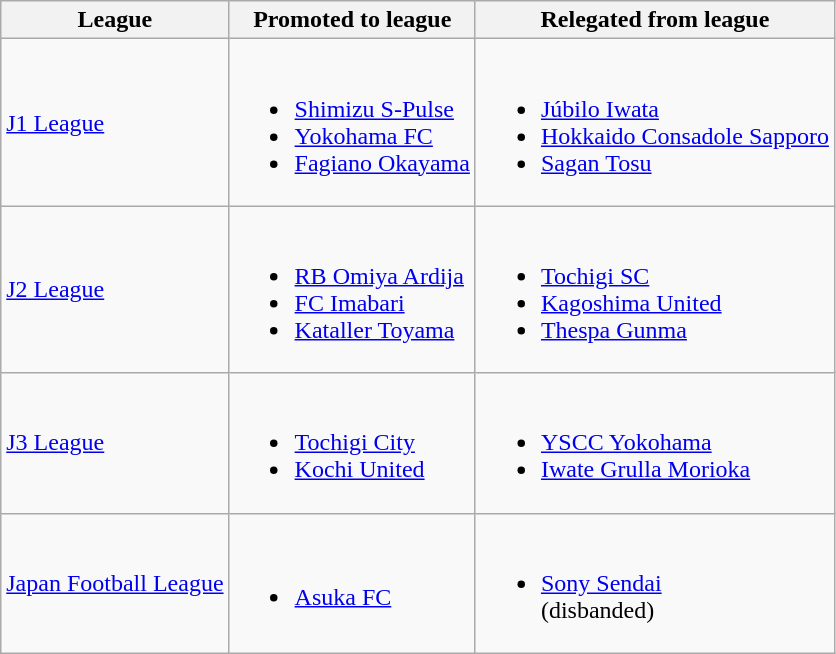<table class="wikitable">
<tr>
<th>League</th>
<th>Promoted to league</th>
<th>Relegated from league</th>
</tr>
<tr>
<td><a href='#'>J1 League</a></td>
<td><br><ul><li><a href='#'>Shimizu S-Pulse</a> </li><li><a href='#'>Yokohama FC</a> </li><li><a href='#'>Fagiano Okayama</a> </li></ul></td>
<td><br><ul><li><a href='#'>Júbilo Iwata</a> </li><li><a href='#'>Hokkaido Consadole Sapporo</a> </li><li><a href='#'>Sagan Tosu</a> </li></ul></td>
</tr>
<tr>
<td><a href='#'>J2 League</a></td>
<td><br><ul><li><a href='#'>RB Omiya Ardija</a> </li><li><a href='#'>FC Imabari</a> </li><li><a href='#'>Kataller Toyama</a> </li></ul></td>
<td><br><ul><li><a href='#'>Tochigi SC</a> </li><li><a href='#'>Kagoshima United</a> </li><li><a href='#'>Thespa Gunma</a> </li></ul></td>
</tr>
<tr>
<td><a href='#'>J3 League</a></td>
<td><br><ul><li><a href='#'>Tochigi City</a> </li><li><a href='#'>Kochi United</a> </li></ul></td>
<td><br><ul><li><a href='#'>YSCC Yokohama</a> </li><li><a href='#'>Iwate Grulla Morioka</a> </li></ul></td>
</tr>
<tr>
<td><a href='#'>Japan Football League</a></td>
<td><br><ul><li><a href='#'>Asuka FC</a> </li></ul></td>
<td><br><ul><li><a href='#'>Sony Sendai</a> <br> (disbanded)</li></ul></td>
</tr>
</table>
